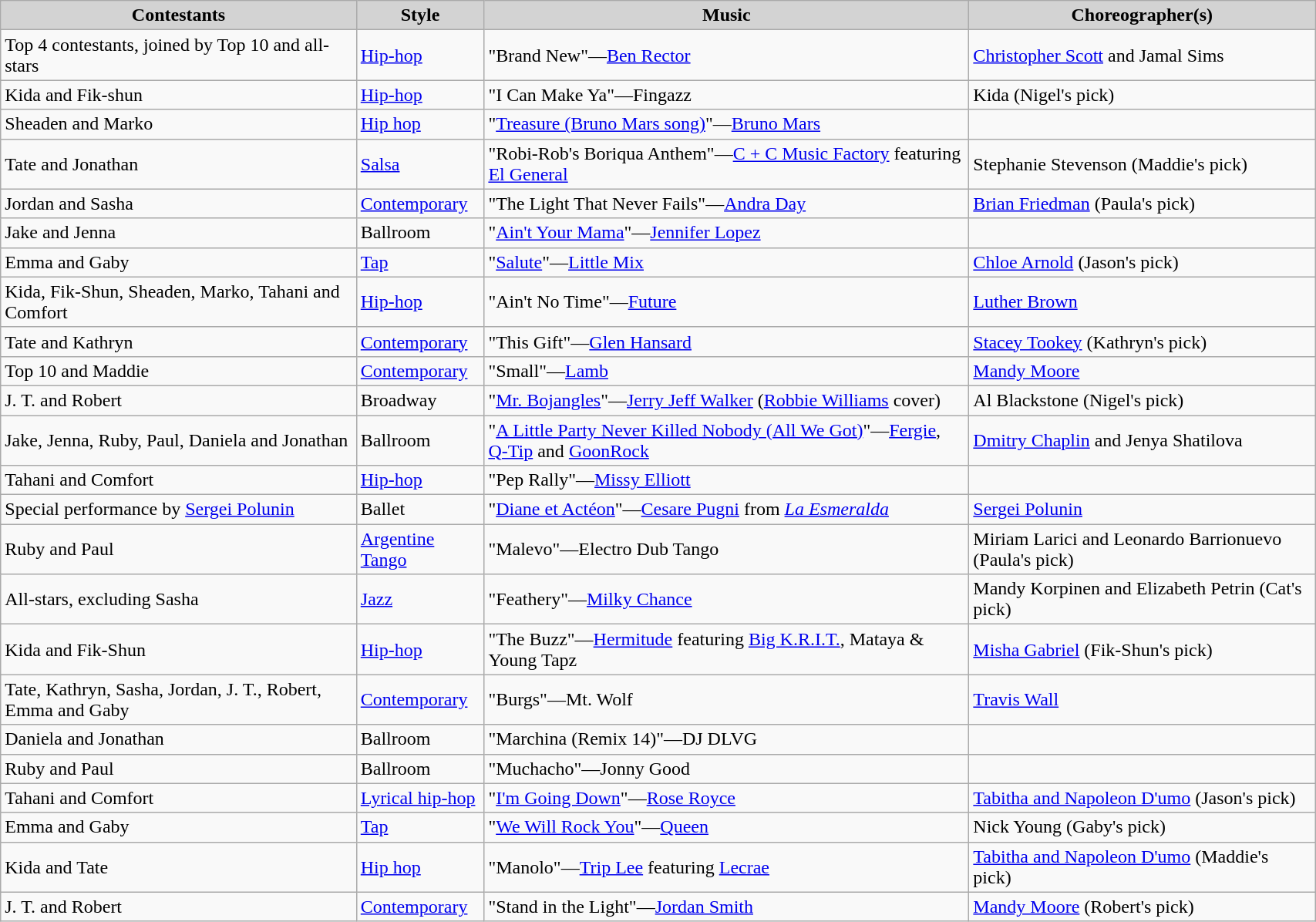<table class="wikitable" style="width:90%;">
<tr style="background:lightgrey; text-align:center;">
<td><strong>Contestants</strong></td>
<td><strong>Style</strong></td>
<td><strong>Music</strong></td>
<td><strong>Choreographer(s)</strong></td>
</tr>
<tr>
<td>Top 4 contestants, joined by Top 10 and all-stars</td>
<td><a href='#'>Hip-hop</a></td>
<td>"Brand New"—<a href='#'>Ben Rector</a></td>
<td><a href='#'>Christopher Scott</a> and Jamal Sims</td>
</tr>
<tr>
<td>Kida and Fik-shun</td>
<td><a href='#'>Hip-hop</a></td>
<td>"I Can Make Ya"—Fingazz</td>
<td>Kida (Nigel's pick)</td>
</tr>
<tr>
<td>Sheaden and Marko</td>
<td><a href='#'>Hip hop</a></td>
<td>"<a href='#'>Treasure (Bruno Mars song)</a>"—<a href='#'>Bruno Mars</a></td>
<td></td>
</tr>
<tr>
<td>Tate and Jonathan</td>
<td><a href='#'>Salsa</a></td>
<td>"Robi-Rob's Boriqua Anthem"—<a href='#'>C + C Music Factory</a> featuring <a href='#'>El General</a></td>
<td>Stephanie Stevenson (Maddie's pick)</td>
</tr>
<tr>
<td>Jordan and Sasha</td>
<td><a href='#'>Contemporary</a></td>
<td>"The Light That Never Fails"—<a href='#'>Andra Day</a></td>
<td><a href='#'>Brian Friedman</a> (Paula's pick)</td>
</tr>
<tr>
<td>Jake and Jenna</td>
<td>Ballroom</td>
<td>"<a href='#'>Ain't Your Mama</a>"—<a href='#'>Jennifer Lopez</a></td>
<td></td>
</tr>
<tr>
<td>Emma and Gaby</td>
<td><a href='#'>Tap</a></td>
<td>"<a href='#'>Salute</a>"—<a href='#'>Little Mix</a></td>
<td><a href='#'>Chloe Arnold</a> (Jason's pick)</td>
</tr>
<tr>
<td>Kida, Fik-Shun, Sheaden, Marko, Tahani and Comfort</td>
<td><a href='#'>Hip-hop</a></td>
<td>"Ain't No Time"—<a href='#'>Future</a></td>
<td><a href='#'>Luther Brown</a></td>
</tr>
<tr>
<td>Tate and Kathryn</td>
<td><a href='#'>Contemporary</a></td>
<td>"This Gift"—<a href='#'>Glen Hansard</a></td>
<td><a href='#'>Stacey Tookey</a> (Kathryn's pick)</td>
</tr>
<tr>
<td>Top 10 and Maddie</td>
<td><a href='#'>Contemporary</a></td>
<td>"Small"—<a href='#'>Lamb</a></td>
<td><a href='#'>Mandy Moore</a></td>
</tr>
<tr>
<td>J. T. and Robert</td>
<td>Broadway</td>
<td>"<a href='#'>Mr. Bojangles</a>"—<a href='#'>Jerry Jeff Walker</a> (<a href='#'>Robbie Williams</a> cover)</td>
<td>Al Blackstone (Nigel's pick)</td>
</tr>
<tr>
<td>Jake, Jenna, Ruby, Paul, Daniela and Jonathan</td>
<td>Ballroom</td>
<td>"<a href='#'>A Little Party Never Killed Nobody (All We Got)</a>"—<a href='#'>Fergie</a>, <a href='#'>Q-Tip</a> and <a href='#'>GoonRock</a></td>
<td><a href='#'>Dmitry Chaplin</a> and Jenya Shatilova</td>
</tr>
<tr>
<td>Tahani and Comfort</td>
<td><a href='#'>Hip-hop</a></td>
<td>"Pep Rally"—<a href='#'>Missy Elliott</a></td>
</tr>
<tr>
<td>Special performance by <a href='#'>Sergei Polunin</a></td>
<td>Ballet</td>
<td>"<a href='#'>Diane et Actéon</a>"—<a href='#'>Cesare Pugni</a> from <em><a href='#'>La Esmeralda</a></em></td>
<td><a href='#'>Sergei Polunin</a></td>
</tr>
<tr>
<td>Ruby and Paul</td>
<td><a href='#'>Argentine Tango</a></td>
<td>"Malevo"—Electro Dub Tango</td>
<td>Miriam Larici and Leonardo Barrionuevo (Paula's pick)</td>
</tr>
<tr>
<td>All-stars, excluding Sasha</td>
<td><a href='#'>Jazz</a></td>
<td>"Feathery"—<a href='#'>Milky Chance</a></td>
<td>Mandy Korpinen and Elizabeth Petrin (Cat's pick)</td>
</tr>
<tr>
<td>Kida and Fik-Shun</td>
<td><a href='#'>Hip-hop</a></td>
<td>"The Buzz"—<a href='#'>Hermitude</a> featuring <a href='#'>Big K.R.I.T.</a>, Mataya & Young Tapz</td>
<td><a href='#'>Misha Gabriel</a> (Fik-Shun's pick)</td>
</tr>
<tr>
<td>Tate, Kathryn, Sasha, Jordan, J. T., Robert, Emma and Gaby</td>
<td><a href='#'>Contemporary</a></td>
<td>"Burgs"—Mt. Wolf</td>
<td><a href='#'>Travis Wall</a></td>
</tr>
<tr>
<td>Daniela and Jonathan</td>
<td>Ballroom</td>
<td>"Marchina (Remix 14)"—DJ DLVG</td>
<td></td>
</tr>
<tr>
<td>Ruby and Paul</td>
<td>Ballroom</td>
<td>"Muchacho"—Jonny Good</td>
<td></td>
</tr>
<tr>
<td>Tahani and Comfort</td>
<td><a href='#'>Lyrical hip-hop</a></td>
<td>"<a href='#'>I'm Going Down</a>"—<a href='#'>Rose Royce</a></td>
<td><a href='#'>Tabitha and Napoleon D'umo</a> (Jason's pick)</td>
</tr>
<tr>
<td>Emma and Gaby</td>
<td><a href='#'>Tap</a></td>
<td>"<a href='#'>We Will Rock You</a>"—<a href='#'>Queen</a></td>
<td>Nick Young (Gaby's pick)</td>
</tr>
<tr>
<td>Kida and Tate</td>
<td><a href='#'>Hip hop</a></td>
<td>"Manolo"—<a href='#'>Trip Lee</a> featuring <a href='#'>Lecrae</a></td>
<td><a href='#'>Tabitha and Napoleon D'umo</a> (Maddie's pick)</td>
</tr>
<tr>
<td>J. T. and Robert</td>
<td><a href='#'>Contemporary</a></td>
<td>"Stand in the Light"—<a href='#'>Jordan Smith</a></td>
<td><a href='#'>Mandy Moore</a> (Robert's pick)</td>
</tr>
</table>
